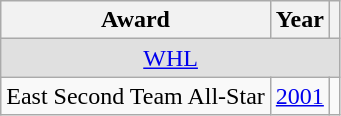<table class="wikitable">
<tr>
<th>Award</th>
<th>Year</th>
<th></th>
</tr>
<tr ALIGN="center" bgcolor="#e0e0e0">
<td colspan="3"><a href='#'>WHL</a></td>
</tr>
<tr>
<td>East Second Team All-Star</td>
<td><a href='#'>2001</a></td>
<td></td>
</tr>
</table>
